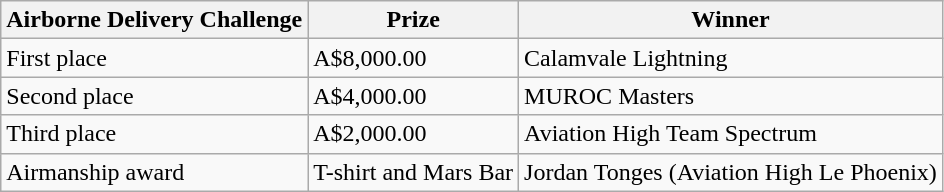<table class="wikitable">
<tr>
<th>Airborne Delivery Challenge</th>
<th>Prize</th>
<th>Winner</th>
</tr>
<tr>
<td>First place</td>
<td>A$8,000.00</td>
<td>Calamvale Lightning</td>
</tr>
<tr>
<td>Second place</td>
<td>A$4,000.00</td>
<td>MUROC Masters</td>
</tr>
<tr>
<td>Third place</td>
<td>A$2,000.00</td>
<td>Aviation High Team Spectrum</td>
</tr>
<tr>
<td>Airmanship award</td>
<td>T-shirt and Mars Bar</td>
<td>Jordan Tonges (Aviation High Le Phoenix)</td>
</tr>
</table>
